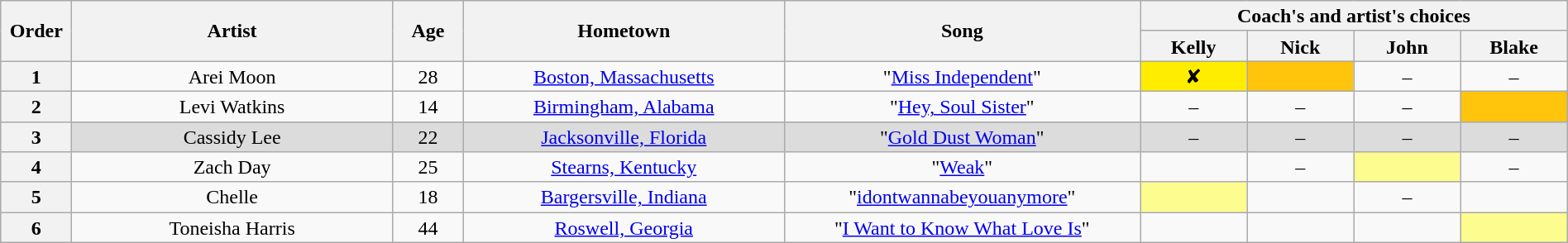<table class="wikitable" style="text-align:center; line-height:17px; width:100%">
<tr>
<th scope="col" rowspan="2" style="width:04%">Order</th>
<th scope="col" rowspan="2" style="width:18%">Artist</th>
<th scope="col" rowspan="2" style="width:04%">Age</th>
<th scope="col" rowspan="2" style="width:18%">Hometown</th>
<th scope="col" rowspan="2" style="width:20%">Song</th>
<th scope="col" colspan="4" style="width:24%">Coach's and artist's choices</th>
</tr>
<tr>
<th style="width:06%">Kelly</th>
<th style="width:06%">Nick</th>
<th style="width:06%">John</th>
<th style="width:06%">Blake</th>
</tr>
<tr>
<th>1</th>
<td>Arei Moon</td>
<td>28</td>
<td><a href='#'>Boston, Massachusetts</a></td>
<td>"<a href='#'>Miss Independent</a>"</td>
<td style="background:#ffed00">✘</td>
<td style="background:#ffc40c"><em></em></td>
<td>–</td>
<td>–</td>
</tr>
<tr>
<th>2</th>
<td>Levi Watkins</td>
<td>14</td>
<td><a href='#'>Birmingham, Alabama</a></td>
<td>"<a href='#'>Hey, Soul Sister</a>"</td>
<td>–</td>
<td>–</td>
<td>–</td>
<td style="background:#ffc40c"><em></em></td>
</tr>
<tr style="background:#DCDCDC">
<th>3</th>
<td>Cassidy Lee</td>
<td>22</td>
<td><a href='#'>Jacksonville, Florida</a></td>
<td>"<a href='#'>Gold Dust Woman</a>"</td>
<td>–</td>
<td>–</td>
<td>–</td>
<td>–</td>
</tr>
<tr>
<th>4</th>
<td>Zach Day</td>
<td>25</td>
<td><a href='#'>Stearns, Kentucky</a></td>
<td>"<a href='#'>Weak</a>"</td>
<td><em></em></td>
<td>–</td>
<td bgcolor="#fdfc8f"><em></em></td>
<td>–</td>
</tr>
<tr>
<th>5</th>
<td>Chelle</td>
<td>18</td>
<td><a href='#'>Bargersville, Indiana</a></td>
<td>"<a href='#'>idontwannabeyouanymore</a>"</td>
<td bgcolor="#fdfc8f"><em></em></td>
<td><em></em></td>
<td>–</td>
<td><em></em></td>
</tr>
<tr>
<th>6</th>
<td>Toneisha Harris</td>
<td>44</td>
<td><a href='#'>Roswell, Georgia</a></td>
<td>"<a href='#'>I Want to Know What Love Is</a>"</td>
<td><em></em></td>
<td><em></em></td>
<td><em></em></td>
<td bgcolor="#fdfc8f"><em></em></td>
</tr>
</table>
